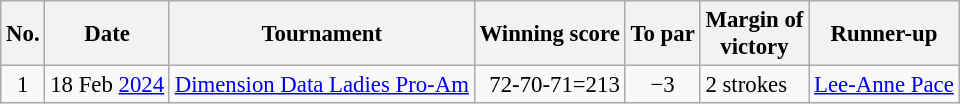<table class="wikitable" style="font-size:95%;">
<tr>
<th>No.</th>
<th>Date</th>
<th>Tournament</th>
<th>Winning score</th>
<th>To par</th>
<th>Margin of<br>victory</th>
<th>Runner-up</th>
</tr>
<tr>
<td align=center>1</td>
<td align=right>18 Feb <a href='#'>2024</a></td>
<td><a href='#'>Dimension Data Ladies Pro-Am</a></td>
<td align=right>72-70-71=213</td>
<td align=center>−3</td>
<td>2 strokes</td>
<td> <a href='#'>Lee-Anne Pace</a></td>
</tr>
</table>
